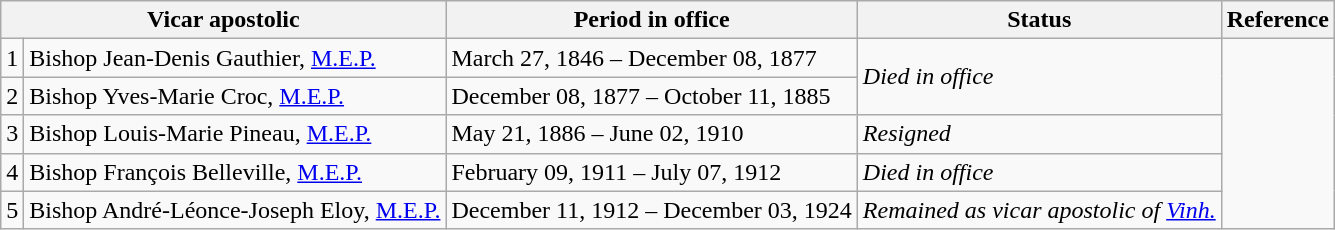<table class="wikitable">
<tr>
<th colspan="2">Vicar apostolic</th>
<th>Period in office</th>
<th>Status</th>
<th>Reference</th>
</tr>
<tr>
<td>1</td>
<td>Bishop Jean-Denis Gauthier, <a href='#'>M.E.P.</a></td>
<td>March 27, 1846 – December 08, 1877</td>
<td rowspan=2><em>Died in office</em></td>
<td rowspan=5></td>
</tr>
<tr>
<td>2</td>
<td>Bishop Yves-Marie Croc, <a href='#'>M.E.P.</a></td>
<td>December 08, 1877 – October 11, 1885</td>
</tr>
<tr>
<td>3</td>
<td>Bishop Louis-Marie Pineau, <a href='#'>M.E.P.</a></td>
<td>May 21, 1886 – June 02, 1910</td>
<td><em>Resigned</em></td>
</tr>
<tr>
<td>4</td>
<td>Bishop François Belleville, <a href='#'>M.E.P.</a></td>
<td>February 09, 1911 – July 07, 1912</td>
<td><em>Died in office</em></td>
</tr>
<tr>
<td>5</td>
<td>Bishop André-Léonce-Joseph Eloy, <a href='#'>M.E.P.</a></td>
<td>December 11, 1912 – December 03, 1924</td>
<td><em>Remained as vicar apostolic of <a href='#'>Vinh.</a></em></td>
</tr>
</table>
